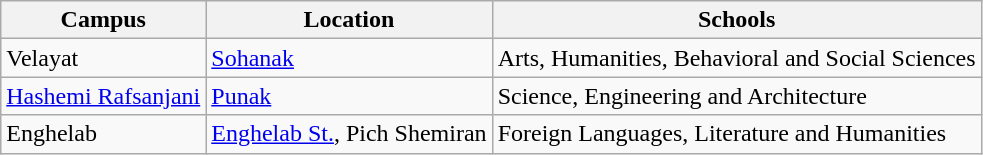<table class="wikitable" style="text-align:left;">
<tr>
<th>Campus</th>
<th>Location</th>
<th>Schools</th>
</tr>
<tr>
<td>Velayat</td>
<td><a href='#'>Sohanak</a></td>
<td>Arts, Humanities, Behavioral and Social Sciences</td>
</tr>
<tr>
<td><a href='#'>Hashemi Rafsanjani</a></td>
<td><a href='#'>Punak</a></td>
<td>Science, Engineering and Architecture</td>
</tr>
<tr>
<td>Enghelab</td>
<td><a href='#'>Enghelab St.</a>, Pich Shemiran</td>
<td>Foreign Languages, Literature and Humanities</td>
</tr>
</table>
